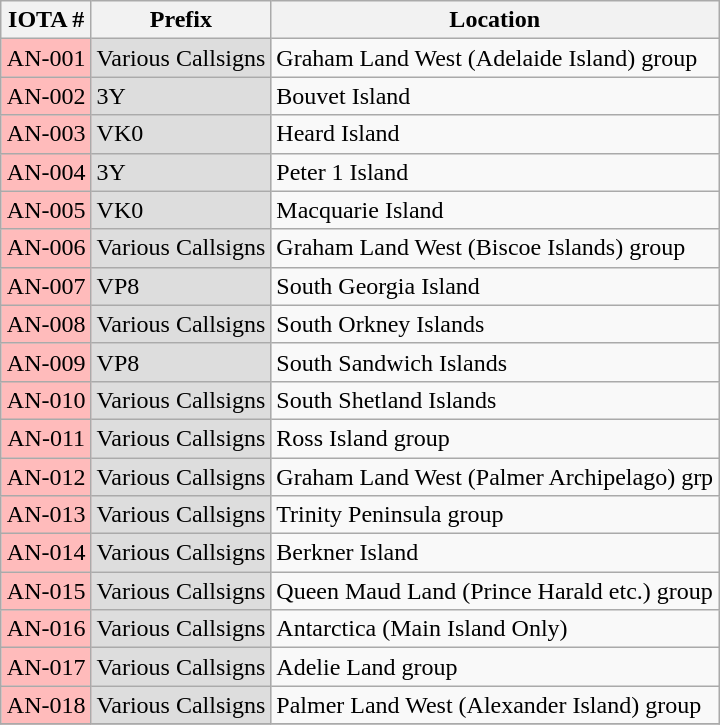<table class=wikitable style="margin: 1em auto 1em auto;">
<tr>
<th>IOTA #</th>
<th>Prefix</th>
<th>Location</th>
</tr>
<tr>
<td align="center" style="background: #ffbbbb;">AN-001</td>
<td style="background: #dddddd;">Various Callsigns</td>
<td>Graham Land West (Adelaide Island) group</td>
</tr>
<tr>
<td align="center" style="background: #ffbbbb;">AN-002</td>
<td style="background: #dddddd;">3Y</td>
<td>Bouvet Island</td>
</tr>
<tr>
<td align="center" style="background: #ffbbbb;">AN-003</td>
<td style="background: #dddddd;">VK0</td>
<td>Heard Island</td>
</tr>
<tr>
<td align="center" style="background: #ffbbbb;">AN-004</td>
<td style="background: #dddddd;">3Y</td>
<td>Peter 1 Island</td>
</tr>
<tr>
<td align="center" style="background: #ffbbbb;">AN-005</td>
<td style="background: #dddddd;">VK0</td>
<td>Macquarie Island</td>
</tr>
<tr>
<td align="center" style="background: #ffbbbb;">AN-006</td>
<td style="background: #dddddd;">Various Callsigns</td>
<td>Graham Land West (Biscoe Islands) group</td>
</tr>
<tr>
<td align="center" style="background: #ffbbbb;">AN-007</td>
<td style="background: #dddddd;">VP8</td>
<td>South Georgia Island</td>
</tr>
<tr>
<td align="center" style="background: #ffbbbb;">AN-008</td>
<td style="background: #dddddd;">Various Callsigns</td>
<td>South Orkney Islands</td>
</tr>
<tr>
<td align="center" style="background: #ffbbbb;">AN-009</td>
<td style="background: #dddddd;">VP8</td>
<td>South Sandwich Islands</td>
</tr>
<tr>
<td align="center" style="background: #ffbbbb;">AN-010</td>
<td style="background: #dddddd;">Various Callsigns</td>
<td>South Shetland Islands</td>
</tr>
<tr>
<td align="center" style="background: #ffbbbb;">AN-011</td>
<td style="background: #dddddd;">Various Callsigns</td>
<td>Ross Island group</td>
</tr>
<tr>
<td align="center" style="background: #ffbbbb;">AN-012</td>
<td style="background: #dddddd;">Various Callsigns</td>
<td>Graham Land West (Palmer Archipelago) grp</td>
</tr>
<tr>
<td align="center" style="background: #ffbbbb;">AN-013</td>
<td style="background: #dddddd;">Various Callsigns</td>
<td>Trinity Peninsula group</td>
</tr>
<tr>
<td align="center" style="background: #ffbbbb;">AN-014</td>
<td style="background: #dddddd;">Various Callsigns</td>
<td>Berkner Island</td>
</tr>
<tr>
<td align="center" style="background: #ffbbbb;">AN-015</td>
<td style="background: #dddddd;">Various Callsigns</td>
<td>Queen Maud Land (Prince Harald etc.) group</td>
</tr>
<tr>
<td align="center" style="background: #ffbbbb;">AN-016</td>
<td style="background: #dddddd;">Various Callsigns</td>
<td>Antarctica (Main Island Only)</td>
</tr>
<tr>
<td align="center" style="background: #ffbbbb;">AN-017</td>
<td style="background: #dddddd;">Various Callsigns</td>
<td>Adelie Land group</td>
</tr>
<tr>
<td align="center" style="background: #ffbbbb;">AN-018</td>
<td style="background: #dddddd;">Various Callsigns</td>
<td>Palmer Land West (Alexander Island) group</td>
</tr>
<tr>
</tr>
</table>
